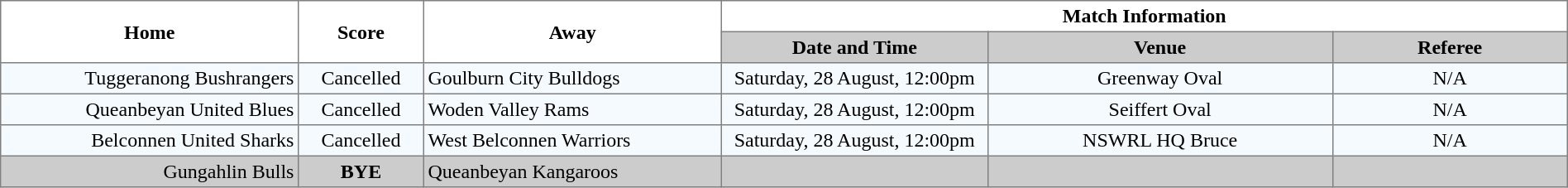<table border="1" cellpadding="3" cellspacing="0" width="100%" style="border-collapse:collapse;  text-align:center;">
<tr>
<th rowspan="2" width="19%">Home</th>
<th rowspan="2" width="8%">Score</th>
<th rowspan="2" width="19%">Away</th>
<th colspan="3">Match Information</th>
</tr>
<tr bgcolor="#CCCCCC">
<th width="17%">Date and Time</th>
<th width="22%">Venue</th>
<th width="50%">Referee</th>
</tr>
<tr style="text-align:center; background:#f5faff;">
<td align="right">Tuggeranong Bushrangers </td>
<td>Cancelled</td>
<td align="left"> Goulburn City Bulldogs</td>
<td>Saturday, 28 August, 12:00pm</td>
<td>Greenway Oval</td>
<td>N/A</td>
</tr>
<tr style="text-align:center; background:#f5faff;">
<td align="right">Queanbeyan United Blues </td>
<td>Cancelled</td>
<td align="left"> Woden Valley Rams</td>
<td>Saturday, 28 August, 12:00pm</td>
<td>Seiffert Oval</td>
<td>N/A</td>
</tr>
<tr style="text-align:center; background:#f5faff;">
<td align="right">Belconnen United Sharks </td>
<td>Cancelled</td>
<td align="left"> West Belconnen Warriors</td>
<td>Saturday, 28 August, 12:00pm</td>
<td>NSWRL HQ Bruce</td>
<td>N/A</td>
</tr>
<tr style="text-align:center; background:#CCCCCC;">
<td align="right">Gungahlin Bulls </td>
<td><strong>BYE</strong></td>
<td align="left"> Queanbeyan Kangaroos</td>
<td></td>
<td></td>
<td></td>
</tr>
</table>
